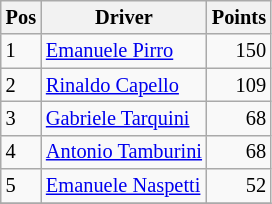<table class="wikitable" style="font-size: 85%;">
<tr>
<th>Pos</th>
<th>Driver</th>
<th>Points</th>
</tr>
<tr>
<td>1</td>
<td> <a href='#'>Emanuele Pirro</a></td>
<td align="right">150</td>
</tr>
<tr>
<td>2</td>
<td> <a href='#'>Rinaldo Capello</a></td>
<td align="right">109</td>
</tr>
<tr>
<td>3</td>
<td> <a href='#'>Gabriele Tarquini</a></td>
<td align="right">68</td>
</tr>
<tr>
<td>4</td>
<td> <a href='#'>Antonio Tamburini</a></td>
<td align="right">68</td>
</tr>
<tr>
<td>5</td>
<td> <a href='#'>Emanuele Naspetti</a></td>
<td align="right">52</td>
</tr>
<tr>
</tr>
</table>
